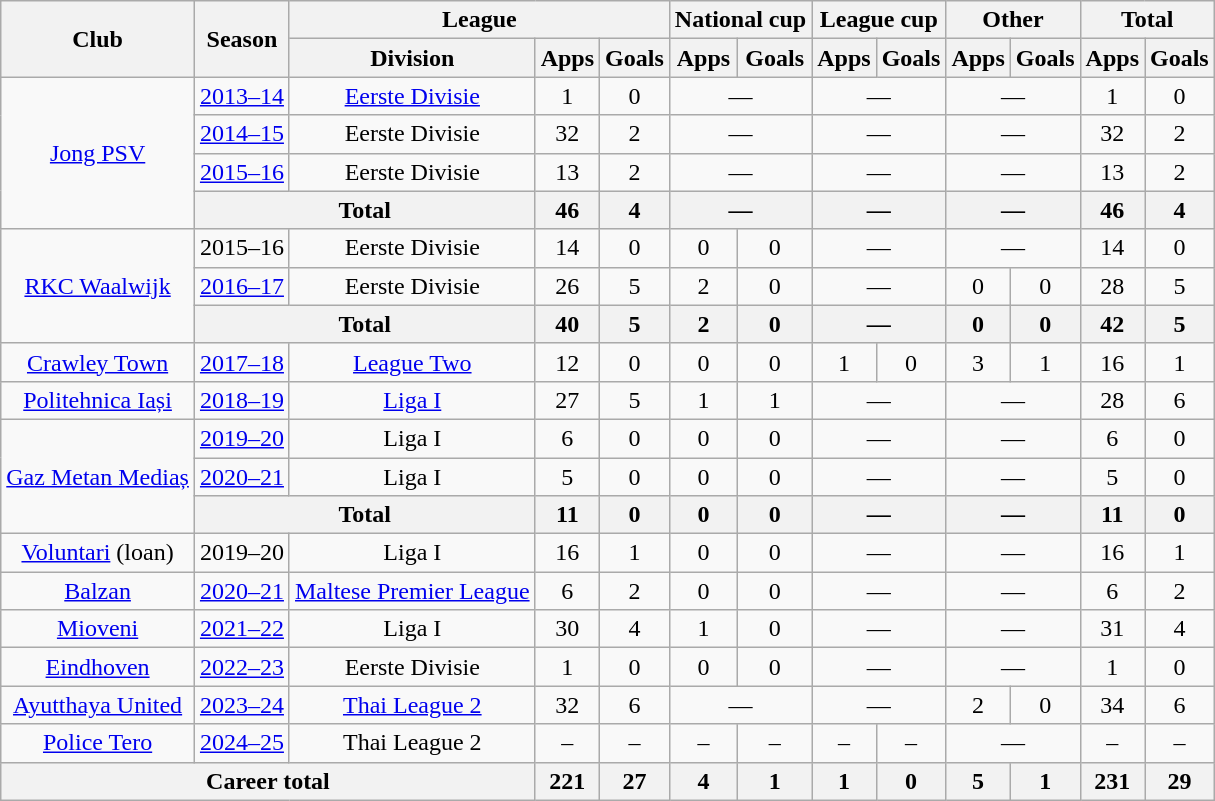<table class="wikitable" style="text-align:center">
<tr>
<th rowspan="2">Club</th>
<th rowspan="2">Season</th>
<th colspan="3">League</th>
<th colspan="2">National cup</th>
<th colspan="2">League cup</th>
<th colspan="2">Other</th>
<th colspan="2">Total</th>
</tr>
<tr>
<th>Division</th>
<th>Apps</th>
<th>Goals</th>
<th>Apps</th>
<th>Goals</th>
<th>Apps</th>
<th>Goals</th>
<th>Apps</th>
<th>Goals</th>
<th>Apps</th>
<th>Goals</th>
</tr>
<tr>
<td rowspan="4"><a href='#'>Jong PSV</a></td>
<td><a href='#'>2013–14</a></td>
<td><a href='#'>Eerste Divisie</a></td>
<td>1</td>
<td>0</td>
<td colspan="2">—</td>
<td colspan="2">—</td>
<td colspan="2">—</td>
<td>1</td>
<td>0</td>
</tr>
<tr>
<td><a href='#'>2014–15</a></td>
<td>Eerste Divisie</td>
<td>32</td>
<td>2</td>
<td colspan="2">—</td>
<td colspan="2">—</td>
<td colspan="2">—</td>
<td>32</td>
<td>2</td>
</tr>
<tr>
<td><a href='#'>2015–16</a></td>
<td>Eerste Divisie</td>
<td>13</td>
<td>2</td>
<td colspan="2">—</td>
<td colspan="2">—</td>
<td colspan="2">—</td>
<td>13</td>
<td>2</td>
</tr>
<tr>
<th colspan="2">Total</th>
<th>46</th>
<th>4</th>
<th colspan="2">—</th>
<th colspan="2">—</th>
<th colspan="2">—</th>
<th>46</th>
<th>4</th>
</tr>
<tr>
<td rowspan="3"><a href='#'>RKC Waalwijk</a></td>
<td>2015–16</td>
<td>Eerste Divisie</td>
<td>14</td>
<td>0</td>
<td>0</td>
<td>0</td>
<td colspan="2">—</td>
<td colspan="2">—</td>
<td>14</td>
<td>0</td>
</tr>
<tr>
<td><a href='#'>2016–17</a></td>
<td>Eerste Divisie</td>
<td>26</td>
<td>5</td>
<td>2</td>
<td>0</td>
<td colspan="2">—</td>
<td>0</td>
<td>0</td>
<td>28</td>
<td>5</td>
</tr>
<tr>
<th colspan="2">Total</th>
<th>40</th>
<th>5</th>
<th>2</th>
<th>0</th>
<th colspan="2">—</th>
<th>0</th>
<th>0</th>
<th>42</th>
<th>5</th>
</tr>
<tr>
<td><a href='#'>Crawley Town</a></td>
<td><a href='#'>2017–18</a></td>
<td><a href='#'>League Two</a></td>
<td>12</td>
<td>0</td>
<td>0</td>
<td>0</td>
<td>1</td>
<td>0</td>
<td>3</td>
<td>1</td>
<td>16</td>
<td>1</td>
</tr>
<tr>
<td><a href='#'>Politehnica Iași</a></td>
<td><a href='#'>2018–19</a></td>
<td><a href='#'>Liga I</a></td>
<td>27</td>
<td>5</td>
<td>1</td>
<td>1</td>
<td colspan="2">—</td>
<td colspan="2">—</td>
<td>28</td>
<td>6</td>
</tr>
<tr>
<td rowspan="3"><a href='#'>Gaz Metan Mediaș</a></td>
<td><a href='#'>2019–20</a></td>
<td>Liga I</td>
<td>6</td>
<td>0</td>
<td>0</td>
<td>0</td>
<td colspan="2">—</td>
<td colspan="2">—</td>
<td>6</td>
<td>0</td>
</tr>
<tr>
<td><a href='#'>2020–21</a></td>
<td>Liga I</td>
<td>5</td>
<td>0</td>
<td>0</td>
<td>0</td>
<td colspan="2">—</td>
<td colspan="2">—</td>
<td>5</td>
<td>0</td>
</tr>
<tr>
<th colspan="2">Total</th>
<th>11</th>
<th>0</th>
<th>0</th>
<th>0</th>
<th colspan="2">—</th>
<th colspan="2">—</th>
<th>11</th>
<th>0</th>
</tr>
<tr>
<td><a href='#'>Voluntari</a> (loan)</td>
<td>2019–20</td>
<td>Liga I</td>
<td>16</td>
<td>1</td>
<td>0</td>
<td>0</td>
<td colspan="2">—</td>
<td colspan="2">—</td>
<td>16</td>
<td>1</td>
</tr>
<tr>
<td><a href='#'>Balzan</a></td>
<td><a href='#'>2020–21</a></td>
<td><a href='#'>Maltese Premier League</a></td>
<td>6</td>
<td>2</td>
<td>0</td>
<td>0</td>
<td colspan="2">—</td>
<td colspan="2">—</td>
<td>6</td>
<td>2</td>
</tr>
<tr>
<td><a href='#'>Mioveni</a></td>
<td><a href='#'>2021–22</a></td>
<td>Liga I</td>
<td>30</td>
<td>4</td>
<td>1</td>
<td>0</td>
<td colspan="2">—</td>
<td colspan="2">—</td>
<td>31</td>
<td>4</td>
</tr>
<tr>
<td><a href='#'>Eindhoven</a></td>
<td><a href='#'>2022–23</a></td>
<td>Eerste Divisie</td>
<td>1</td>
<td>0</td>
<td>0</td>
<td>0</td>
<td colspan="2">—</td>
<td colspan="2">—</td>
<td>1</td>
<td>0</td>
</tr>
<tr>
<td><a href='#'>Ayutthaya United</a></td>
<td><a href='#'>2023–24</a></td>
<td><a href='#'>Thai League 2</a></td>
<td>32</td>
<td>6</td>
<td colspan="2">—</td>
<td colspan="2">—</td>
<td>2</td>
<td>0</td>
<td>34</td>
<td>6</td>
</tr>
<tr>
<td><a href='#'>Police Tero</a></td>
<td><a href='#'>2024–25</a></td>
<td>Thai League 2</td>
<td>–</td>
<td>–</td>
<td>–</td>
<td>–</td>
<td>–</td>
<td>–</td>
<td colspan="2">—</td>
<td>–</td>
<td>–</td>
</tr>
<tr>
<th colspan="3">Career total</th>
<th>221</th>
<th>27</th>
<th>4</th>
<th>1</th>
<th>1</th>
<th>0</th>
<th>5</th>
<th>1</th>
<th>231</th>
<th>29</th>
</tr>
</table>
